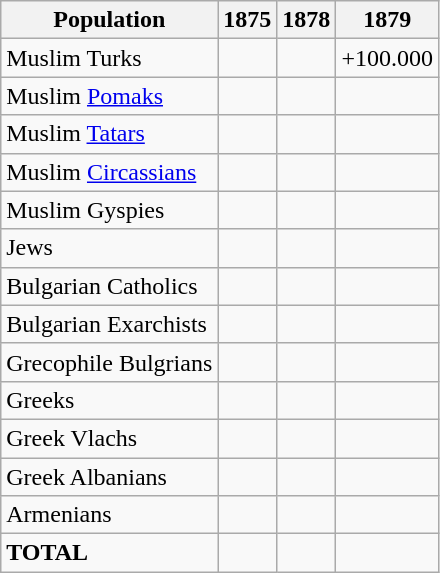<table class="wikitable sortable">
<tr>
<th>Population</th>
<th>1875</th>
<th>1878</th>
<th>1879</th>
</tr>
<tr>
<td>Muslim Turks</td>
<td></td>
<td></td>
<td>+100.000</td>
</tr>
<tr>
<td>Muslim <a href='#'>Pomaks</a></td>
<td></td>
<td></td>
<td></td>
</tr>
<tr>
<td>Muslim <a href='#'>Tatars</a></td>
<td></td>
<td></td>
<td></td>
</tr>
<tr>
<td>Muslim <a href='#'>Circassians</a></td>
<td></td>
<td></td>
<td></td>
</tr>
<tr>
<td>Muslim Gyspies</td>
<td></td>
<td></td>
<td></td>
</tr>
<tr>
<td>Jews</td>
<td></td>
<td></td>
<td></td>
</tr>
<tr>
<td>Bulgarian Catholics</td>
<td></td>
<td></td>
<td></td>
</tr>
<tr>
<td>Bulgarian Exarchists</td>
<td></td>
<td></td>
<td></td>
</tr>
<tr>
<td>Grecophile Bulgrians</td>
<td></td>
<td></td>
<td></td>
</tr>
<tr>
<td>Greeks</td>
<td></td>
<td></td>
<td></td>
</tr>
<tr>
<td>Greek Vlachs</td>
<td></td>
<td></td>
<td></td>
</tr>
<tr>
<td>Greek Albanians</td>
<td></td>
<td></td>
<td></td>
</tr>
<tr>
<td>Armenians</td>
<td></td>
<td></td>
<td></td>
</tr>
<tr>
<td><strong>TOTAL</strong></td>
<td></td>
<td></td>
<td></td>
</tr>
</table>
